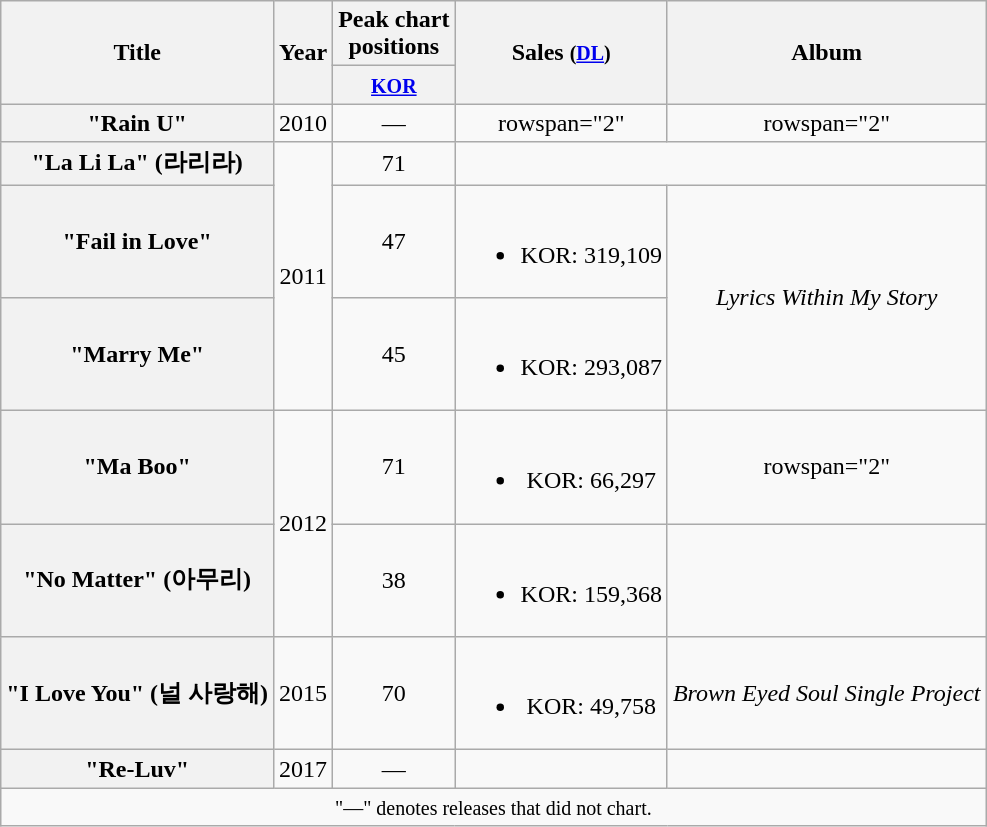<table class="wikitable plainrowheaders" style="text-align:center;">
<tr>
<th scope="col" rowspan="2">Title</th>
<th scope="col" rowspan="2">Year</th>
<th scope="col" colspan="1">Peak chart <br> positions</th>
<th scope="col" rowspan="2">Sales <small>(<a href='#'>DL</a>)</small></th>
<th scope="col" rowspan="2">Album</th>
</tr>
<tr>
<th><small><a href='#'>KOR</a></small><br></th>
</tr>
<tr>
<th scope="row">"Rain U"<br></th>
<td>2010</td>
<td>—</td>
<td>rowspan="2" </td>
<td>rowspan="2" </td>
</tr>
<tr>
<th scope="row">"La Li La" (라리라)<br></th>
<td rowspan="3">2011</td>
<td>71</td>
</tr>
<tr>
<th scope="row">"Fail in Love"</th>
<td>47</td>
<td><br><ul><li>KOR: 319,109</li></ul></td>
<td rowspan="2"><em>Lyrics Within My Story</em></td>
</tr>
<tr>
<th scope="row">"Marry Me"</th>
<td>45</td>
<td><br><ul><li>KOR: 293,087</li></ul></td>
</tr>
<tr>
<th scope="row">"Ma Boo"<br></th>
<td rowspan="2">2012</td>
<td>71</td>
<td><br><ul><li>KOR: 66,297</li></ul></td>
<td>rowspan="2" </td>
</tr>
<tr>
<th scope="row">"No Matter" (아무리)<br></th>
<td>38</td>
<td><br><ul><li>KOR: 159,368</li></ul></td>
</tr>
<tr>
<th scope="row">"I Love You" (널 사랑해)</th>
<td>2015</td>
<td>70</td>
<td><br><ul><li>KOR: 49,758</li></ul></td>
<td><em>Brown Eyed Soul Single Project</em></td>
</tr>
<tr>
<th scope="row">"Re-Luv"<br></th>
<td>2017</td>
<td>—</td>
<td></td>
<td></td>
</tr>
<tr>
<td colspan="5" align="center"><small>"—" denotes releases that did not chart.</small></td>
</tr>
</table>
